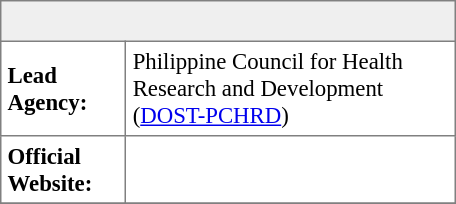<table class="toccolours" border="1" cellpadding="4" style="float: right; margin: 0 0 1em 1em; width: 20em; border-collapse: collapse; font-size: 95%; clear: right;">
<tr>
<td style="background:#efefef;" align="center" colspan="2"><br></td>
</tr>
<tr>
<td><strong>Lead Agency:</strong></td>
<td>Philippine Council for Health Research and Development (<a href='#'>DOST-PCHRD</a>)</td>
</tr>
<tr>
<td><strong>Official Website:</strong></td>
<td></td>
</tr>
<tr>
</tr>
</table>
